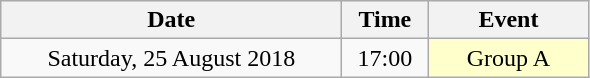<table class="wikitable" style="text-align:center;">
<tr>
<th width="220">Date</th>
<th width="50">Time</th>
<th width="100">Event</th>
</tr>
<tr>
<td>Saturday, 25 August 2018</td>
<td>17:00</td>
<td bgcolor="#ffffcc">Group A</td>
</tr>
</table>
